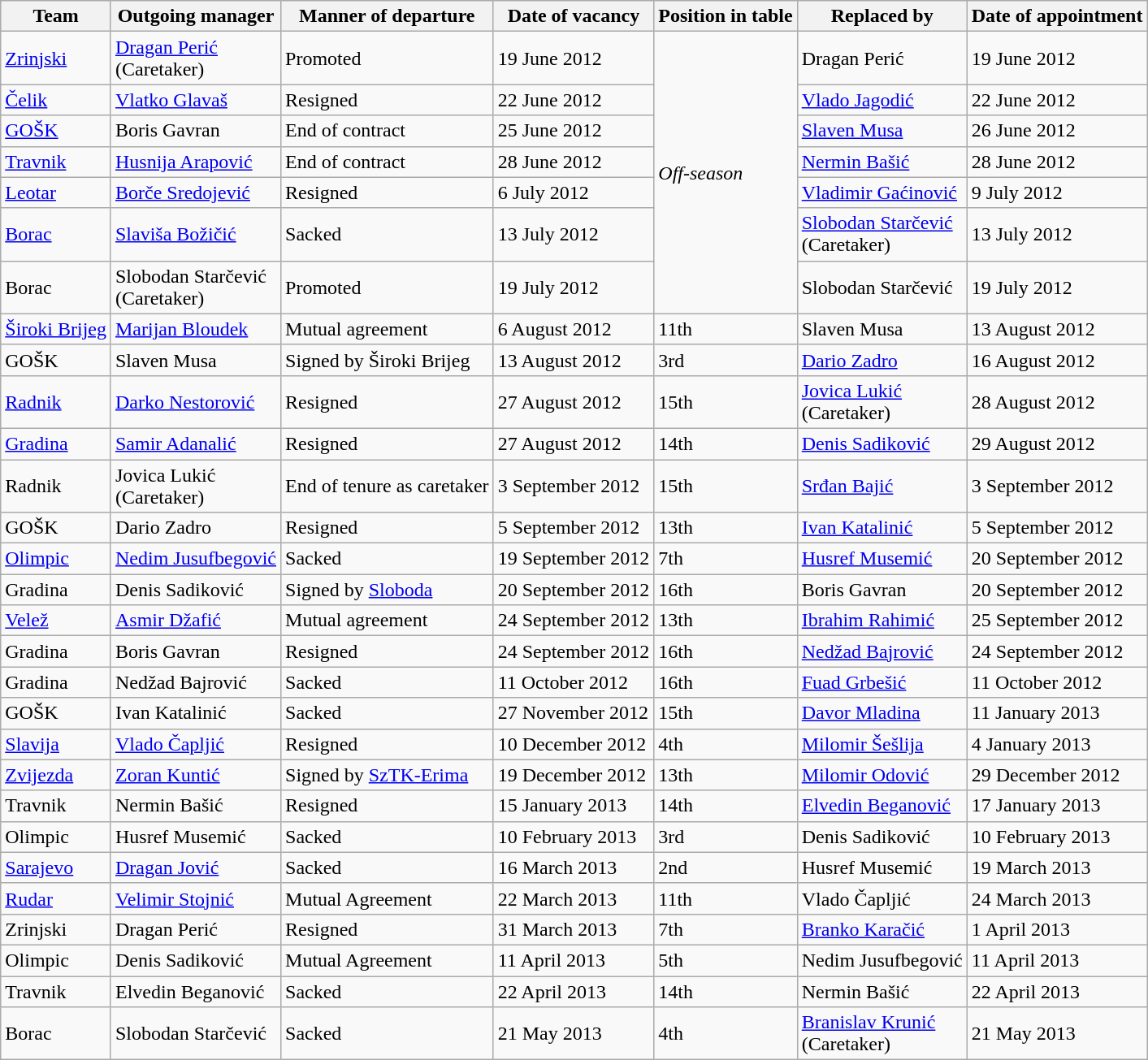<table class="wikitable">
<tr>
<th>Team</th>
<th>Outgoing manager</th>
<th>Manner of departure</th>
<th>Date of vacancy</th>
<th>Position in table</th>
<th>Replaced by</th>
<th>Date of appointment</th>
</tr>
<tr>
<td><a href='#'>Zrinjski</a></td>
<td> <a href='#'>Dragan Perić</a> <br>(Caretaker)</td>
<td>Promoted</td>
<td>19 June 2012</td>
<td rowspan="7"><em>Off-season</em></td>
<td> Dragan Perić</td>
<td>19 June 2012</td>
</tr>
<tr>
<td><a href='#'>Čelik</a></td>
<td> <a href='#'>Vlatko Glavaš</a></td>
<td>Resigned</td>
<td>22 June 2012</td>
<td> <a href='#'>Vlado Jagodić</a></td>
<td>22 June 2012</td>
</tr>
<tr>
<td><a href='#'>GOŠK</a></td>
<td> Boris Gavran</td>
<td>End of contract</td>
<td>25 June 2012</td>
<td> <a href='#'>Slaven Musa</a></td>
<td>26 June 2012</td>
</tr>
<tr>
<td><a href='#'>Travnik</a></td>
<td> <a href='#'>Husnija Arapović</a></td>
<td>End of contract</td>
<td>28 June 2012</td>
<td> <a href='#'>Nermin Bašić</a></td>
<td>28 June 2012</td>
</tr>
<tr>
<td><a href='#'>Leotar</a></td>
<td> <a href='#'>Borče Sredojević</a></td>
<td>Resigned</td>
<td>6 July 2012</td>
<td> <a href='#'>Vladimir Gaćinović</a></td>
<td>9 July 2012</td>
</tr>
<tr>
<td><a href='#'>Borac</a></td>
<td> <a href='#'>Slaviša Božičić</a></td>
<td>Sacked</td>
<td>13 July 2012</td>
<td> <a href='#'>Slobodan Starčević</a><br>(Caretaker)</td>
<td>13 July 2012</td>
</tr>
<tr>
<td>Borac</td>
<td> Slobodan Starčević<br>(Caretaker)</td>
<td>Promoted</td>
<td>19 July 2012</td>
<td> Slobodan Starčević</td>
<td>19 July 2012</td>
</tr>
<tr>
<td><a href='#'>Široki Brijeg</a></td>
<td> <a href='#'>Marijan Bloudek</a></td>
<td>Mutual agreement</td>
<td>6 August 2012</td>
<td>11th</td>
<td> Slaven Musa</td>
<td>13 August 2012</td>
</tr>
<tr>
<td>GOŠK</td>
<td> Slaven Musa</td>
<td>Signed by Široki Brijeg</td>
<td>13 August 2012</td>
<td>3rd</td>
<td> <a href='#'>Dario Zadro</a></td>
<td>16 August 2012</td>
</tr>
<tr>
<td><a href='#'>Radnik</a></td>
<td> <a href='#'>Darko Nestorović</a></td>
<td>Resigned</td>
<td>27 August 2012</td>
<td>15th</td>
<td> <a href='#'>Jovica Lukić</a><br>(Caretaker)</td>
<td>28 August 2012</td>
</tr>
<tr>
<td><a href='#'>Gradina</a></td>
<td> <a href='#'>Samir Adanalić</a></td>
<td>Resigned</td>
<td>27 August 2012</td>
<td>14th</td>
<td> <a href='#'>Denis Sadiković</a></td>
<td>29 August 2012</td>
</tr>
<tr>
<td>Radnik</td>
<td> Jovica Lukić<br>(Caretaker)</td>
<td>End of tenure as caretaker</td>
<td>3 September 2012</td>
<td>15th</td>
<td> <a href='#'>Srđan Bajić</a></td>
<td>3 September 2012</td>
</tr>
<tr>
<td>GOŠK</td>
<td> Dario Zadro</td>
<td>Resigned</td>
<td>5 September 2012</td>
<td>13th</td>
<td> <a href='#'>Ivan Katalinić</a></td>
<td>5 September 2012</td>
</tr>
<tr>
<td><a href='#'>Olimpic</a></td>
<td> <a href='#'>Nedim Jusufbegović</a></td>
<td>Sacked</td>
<td>19 September 2012</td>
<td>7th</td>
<td> <a href='#'>Husref Musemić</a></td>
<td>20 September 2012</td>
</tr>
<tr>
<td>Gradina</td>
<td> Denis Sadiković</td>
<td>Signed by <a href='#'>Sloboda</a></td>
<td>20 September 2012</td>
<td>16th</td>
<td> Boris Gavran</td>
<td>20 September 2012</td>
</tr>
<tr>
<td><a href='#'>Velež</a></td>
<td> <a href='#'>Asmir Džafić</a></td>
<td>Mutual agreement</td>
<td>24 September 2012</td>
<td>13th</td>
<td> <a href='#'>Ibrahim Rahimić</a></td>
<td>25 September 2012</td>
</tr>
<tr>
<td>Gradina</td>
<td> Boris Gavran</td>
<td>Resigned</td>
<td>24 September 2012</td>
<td>16th</td>
<td> <a href='#'>Nedžad Bajrović</a></td>
<td>24 September 2012</td>
</tr>
<tr>
<td>Gradina</td>
<td> Nedžad Bajrović</td>
<td>Sacked</td>
<td>11 October 2012</td>
<td>16th</td>
<td> <a href='#'>Fuad Grbešić</a></td>
<td>11 October 2012</td>
</tr>
<tr>
<td>GOŠK</td>
<td> Ivan Katalinić</td>
<td>Sacked</td>
<td>27 November 2012</td>
<td>15th</td>
<td> <a href='#'>Davor Mladina</a></td>
<td>11 January 2013</td>
</tr>
<tr>
<td><a href='#'>Slavija</a></td>
<td> <a href='#'>Vlado Čapljić</a></td>
<td>Resigned</td>
<td>10 December 2012</td>
<td>4th</td>
<td> <a href='#'>Milomir Šešlija</a></td>
<td>4 January 2013</td>
</tr>
<tr>
<td><a href='#'>Zvijezda</a></td>
<td> <a href='#'>Zoran Kuntić</a></td>
<td>Signed by <a href='#'>SzTK-Erima</a></td>
<td>19 December 2012</td>
<td>13th</td>
<td> <a href='#'>Milomir Odović</a></td>
<td>29 December 2012</td>
</tr>
<tr>
<td>Travnik</td>
<td> Nermin Bašić</td>
<td>Resigned</td>
<td>15 January 2013</td>
<td>14th</td>
<td> <a href='#'>Elvedin Beganović</a></td>
<td>17 January 2013</td>
</tr>
<tr>
<td>Olimpic</td>
<td> Husref Musemić</td>
<td>Sacked</td>
<td>10 February 2013</td>
<td>3rd</td>
<td> Denis Sadiković</td>
<td>10 February 2013</td>
</tr>
<tr>
<td><a href='#'>Sarajevo</a></td>
<td> <a href='#'>Dragan Jović</a></td>
<td>Sacked</td>
<td>16 March 2013</td>
<td>2nd</td>
<td> Husref Musemić</td>
<td>19 March 2013</td>
</tr>
<tr>
<td><a href='#'>Rudar</a></td>
<td> <a href='#'>Velimir Stojnić</a></td>
<td>Mutual Agreement</td>
<td>22 March 2013</td>
<td>11th</td>
<td> Vlado Čapljić</td>
<td>24 March 2013</td>
</tr>
<tr>
<td>Zrinjski</td>
<td> Dragan Perić</td>
<td>Resigned</td>
<td>31 March 2013</td>
<td>7th</td>
<td> <a href='#'>Branko Karačić</a></td>
<td>1 April 2013</td>
</tr>
<tr>
<td>Olimpic</td>
<td> Denis Sadiković</td>
<td>Mutual Agreement</td>
<td>11 April 2013</td>
<td>5th</td>
<td> Nedim Jusufbegović</td>
<td>11 April 2013</td>
</tr>
<tr>
<td>Travnik</td>
<td> Elvedin Beganović</td>
<td>Sacked</td>
<td>22 April 2013</td>
<td>14th</td>
<td> Nermin Bašić</td>
<td>22 April 2013</td>
</tr>
<tr>
<td>Borac</td>
<td> Slobodan Starčević</td>
<td>Sacked</td>
<td>21 May 2013</td>
<td>4th</td>
<td> <a href='#'>Branislav Krunić</a><br>(Caretaker)</td>
<td>21 May 2013</td>
</tr>
</table>
